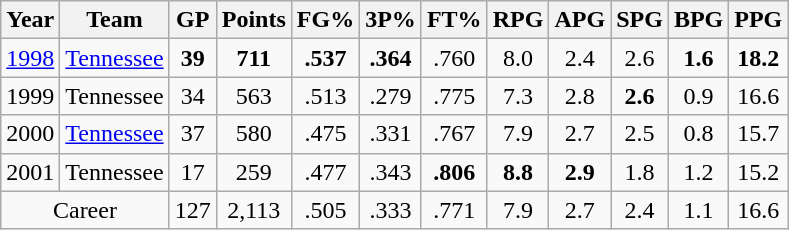<table class="wikitable" style="text-align:center">
<tr>
<th>Year</th>
<th>Team</th>
<th>GP</th>
<th>Points</th>
<th>FG%</th>
<th>3P%</th>
<th>FT%</th>
<th>RPG</th>
<th>APG</th>
<th>SPG</th>
<th>BPG</th>
<th>PPG</th>
</tr>
<tr>
<td><a href='#'>1998</a></td>
<td><a href='#'>Tennessee</a></td>
<td><strong>39</strong></td>
<td><strong>711</strong></td>
<td><strong>.537</strong></td>
<td><strong>.364</strong></td>
<td>.760</td>
<td>8.0</td>
<td>2.4</td>
<td>2.6</td>
<td><strong>1.6</strong></td>
<td><strong>18.2</strong></td>
</tr>
<tr>
<td>1999</td>
<td>Tennessee</td>
<td>34</td>
<td>563</td>
<td>.513</td>
<td>.279</td>
<td>.775</td>
<td>7.3</td>
<td>2.8</td>
<td><strong>2.6</strong></td>
<td>0.9</td>
<td>16.6</td>
</tr>
<tr>
<td>2000</td>
<td><a href='#'>Tennessee</a></td>
<td>37</td>
<td>580</td>
<td>.475</td>
<td>.331</td>
<td>.767</td>
<td>7.9</td>
<td>2.7</td>
<td>2.5</td>
<td>0.8</td>
<td>15.7</td>
</tr>
<tr>
<td>2001</td>
<td>Tennessee</td>
<td>17</td>
<td>259</td>
<td>.477</td>
<td>.343</td>
<td><strong>.806</strong></td>
<td><strong>8.8</strong></td>
<td><strong>2.9</strong></td>
<td>1.8</td>
<td>1.2</td>
<td>15.2</td>
</tr>
<tr>
<td colspan=2>Career</td>
<td>127</td>
<td>2,113</td>
<td>.505</td>
<td>.333</td>
<td>.771</td>
<td>7.9</td>
<td>2.7</td>
<td>2.4</td>
<td>1.1</td>
<td>16.6</td>
</tr>
</table>
